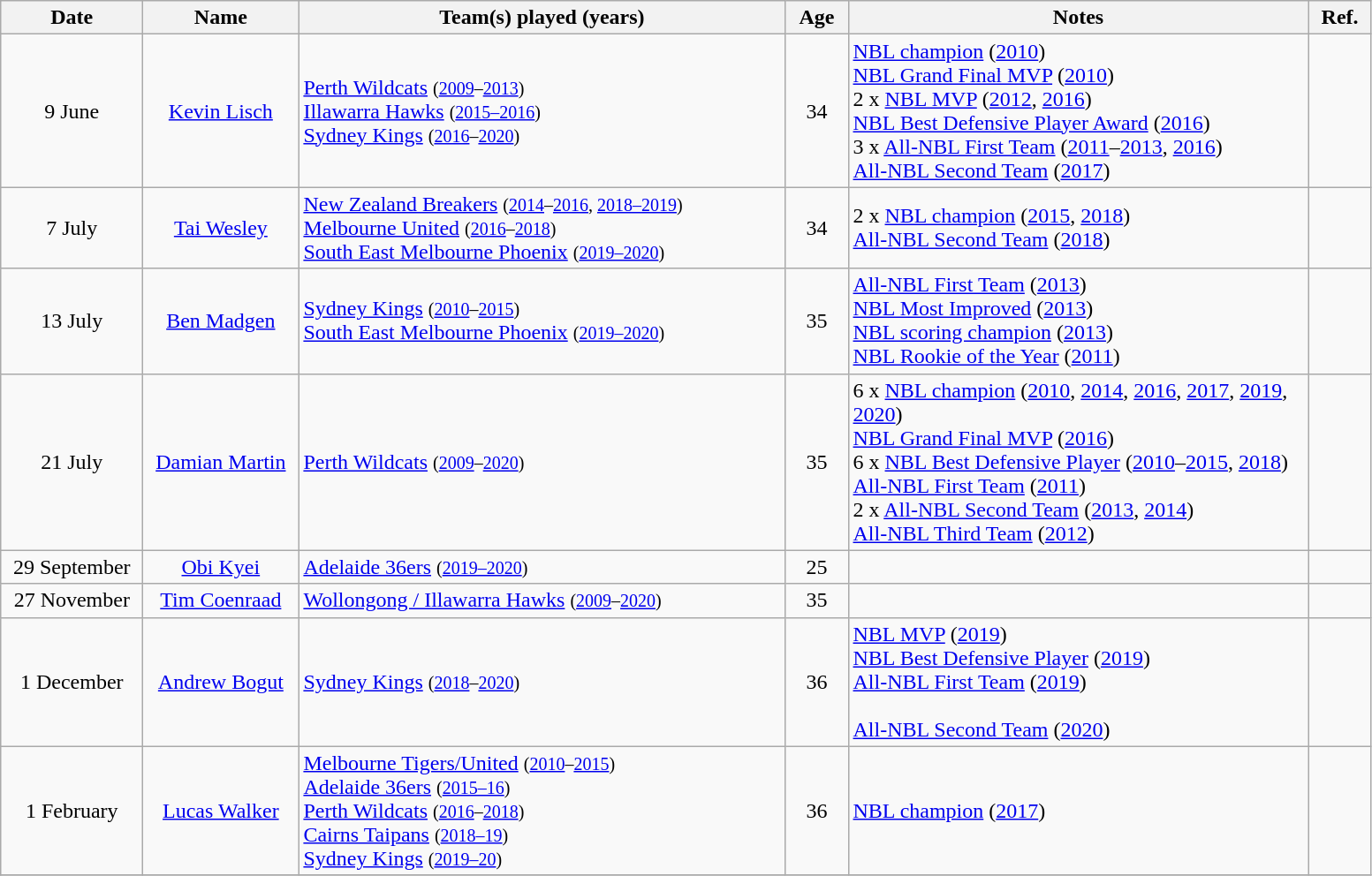<table class="wikitable">
<tr>
<th style="width:100px">Date</th>
<th style="width:110px">Name</th>
<th style="width:360px">Team(s) played (years)</th>
<th style="width:40px">Age</th>
<th style="width:340px">Notes</th>
<th style="width:40px">Ref.</th>
</tr>
<tr>
<td align="center">9 June</td>
<td align="center"><a href='#'>Kevin Lisch</a></td>
<td><a href='#'>Perth Wildcats</a> <small>(<a href='#'>2009</a>–<a href='#'>2013</a>)</small><br><a href='#'>Illawarra Hawks</a> <small>(<a href='#'>2015–2016</a>)</small><br><a href='#'>Sydney Kings</a> <small>(<a href='#'>2016</a>–<a href='#'>2020</a>)</small></td>
<td align="center">34</td>
<td><a href='#'>NBL champion</a> (<a href='#'>2010</a>) <br> <a href='#'>NBL Grand Final MVP</a> (<a href='#'>2010</a>) <br> 2 x <a href='#'>NBL MVP</a> (<a href='#'>2012</a>, <a href='#'>2016</a>) <br> <a href='#'>NBL Best Defensive Player Award</a> (<a href='#'>2016</a>) <br> 3 x <a href='#'>All-NBL First Team</a> (<a href='#'>2011</a>–<a href='#'>2013</a>, <a href='#'>2016</a>) <br> <a href='#'>All-NBL Second Team</a> (<a href='#'>2017</a>)</td>
<td></td>
</tr>
<tr>
<td align="center">7 July</td>
<td align="center"><a href='#'>Tai Wesley</a></td>
<td><a href='#'>New Zealand Breakers</a> <small>(<a href='#'>2014</a>–<a href='#'>2016</a>, <a href='#'>2018–2019</a>)</small><br><a href='#'>Melbourne United</a> <small>(<a href='#'>2016</a>–<a href='#'>2018</a>)</small><br><a href='#'>South East Melbourne Phoenix</a> <small>(<a href='#'>2019–2020</a>)</small></td>
<td align="center">34</td>
<td>2 x <a href='#'>NBL champion</a> (<a href='#'>2015</a>, <a href='#'>2018</a>) <br> <a href='#'>All-NBL Second Team</a> (<a href='#'>2018</a>)</td>
<td></td>
</tr>
<tr>
<td align="center">13 July</td>
<td align="center"><a href='#'>Ben Madgen</a></td>
<td><a href='#'>Sydney Kings</a> <small>(<a href='#'>2010</a>–<a href='#'>2015</a>)</small><br><a href='#'>South East Melbourne Phoenix</a> <small>(<a href='#'>2019–2020</a>)</small></td>
<td align="center">35</td>
<td><a href='#'>All-NBL First Team</a> (<a href='#'>2013</a>)<br><a href='#'>NBL Most Improved</a> (<a href='#'>2013</a>)<br><a href='#'>NBL scoring champion</a> (<a href='#'>2013</a>)<br><a href='#'>NBL Rookie of the Year</a> (<a href='#'>2011</a>)</td>
<td></td>
</tr>
<tr>
<td align="center">21 July</td>
<td align="center"><a href='#'>Damian Martin</a></td>
<td><a href='#'>Perth Wildcats</a> <small>(<a href='#'>2009</a>–<a href='#'>2020</a>)</small></td>
<td align="center">35</td>
<td>6 x <a href='#'>NBL champion</a> (<a href='#'>2010</a>, <a href='#'>2014</a>, <a href='#'>2016</a>, <a href='#'>2017</a>, <a href='#'>2019</a>, <a href='#'>2020</a>)<br><a href='#'>NBL Grand Final MVP</a> (<a href='#'>2016</a>)<br>6 x <a href='#'>NBL Best Defensive Player</a> (<a href='#'>2010</a>–<a href='#'>2015</a>, <a href='#'>2018</a>)<br><a href='#'>All-NBL First Team</a> (<a href='#'>2011</a>)<br>2 x <a href='#'>All-NBL Second Team</a> (<a href='#'>2013</a>, <a href='#'>2014</a>)<br><a href='#'>All-NBL Third Team</a> (<a href='#'>2012</a>)</td>
<td></td>
</tr>
<tr>
<td align="center">29 September</td>
<td align="center"><a href='#'>Obi Kyei</a></td>
<td><a href='#'>Adelaide 36ers</a> <small>(<a href='#'>2019–2020</a>)</small></td>
<td align="center">25</td>
<td></td>
<td></td>
</tr>
<tr>
<td align="center">27 November</td>
<td align="center"><a href='#'>Tim Coenraad</a></td>
<td><a href='#'>Wollongong / Illawarra Hawks</a> <small>(<a href='#'>2009</a>–<a href='#'>2020</a>)</small></td>
<td align="center">35</td>
<td></td>
<td></td>
</tr>
<tr>
<td align="center">1 December</td>
<td align="center"><a href='#'>Andrew Bogut</a></td>
<td><a href='#'>Sydney Kings</a> <small>(<a href='#'>2018</a>–<a href='#'>2020</a>)</small></td>
<td align="center">36</td>
<td><a href='#'>NBL MVP</a> (<a href='#'>2019</a>)<br><a href='#'>NBL Best Defensive Player</a> (<a href='#'>2019</a>)<br><a href='#'>All-NBL First Team</a> (<a href='#'>2019</a>)<br><br><a href='#'>All-NBL Second Team</a> (<a href='#'>2020</a>)</td>
<td></td>
</tr>
<tr>
<td align="center">1 February</td>
<td align="center"><a href='#'>Lucas Walker</a></td>
<td><a href='#'>Melbourne Tigers/United</a> <small>(<a href='#'>2010</a>–<a href='#'>2015</a>)</small><br><a href='#'>Adelaide 36ers</a> <small>(<a href='#'>2015–16</a>)</small><br><a href='#'>Perth Wildcats</a> <small>(<a href='#'>2016</a>–<a href='#'>2018</a>)</small><br><a href='#'>Cairns Taipans</a> <small>(<a href='#'>2018–19</a>)</small><br><a href='#'>Sydney Kings</a> <small>(<a href='#'>2019–20</a>)</small></td>
<td align="center">36</td>
<td><a href='#'>NBL champion</a> (<a href='#'>2017</a>)</td>
<td></td>
</tr>
<tr>
</tr>
</table>
